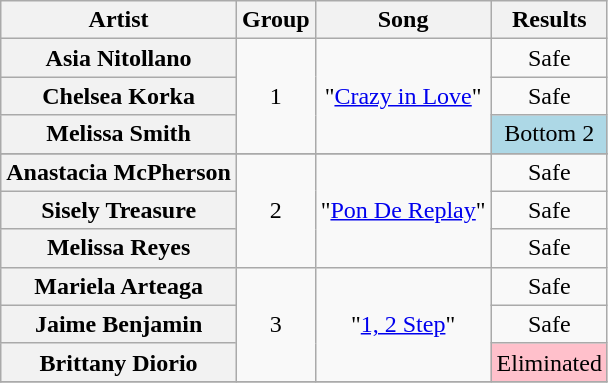<table class="wikitable plainrowheaders" style="text-align:center;">
<tr>
<th scope="col">Artist</th>
<th scope="col">Group</th>
<th scope="col">Song</th>
<th scope="col">Results</th>
</tr>
<tr>
<th scope="row">Asia Nitollano</th>
<td rowspan="3">1</td>
<td rowspan="3">"<a href='#'>Crazy in Love</a>"</td>
<td>Safe</td>
</tr>
<tr>
<th scope="row">Chelsea Korka</th>
<td>Safe</td>
</tr>
<tr>
<th scope="row">Melissa Smith</th>
<td style="background:lightblue;">Bottom 2</td>
</tr>
<tr>
</tr>
<tr>
<th scope="row">Anastacia McPherson</th>
<td rowspan="3">2</td>
<td rowspan="3">"<a href='#'>Pon De Replay</a>"</td>
<td>Safe</td>
</tr>
<tr>
<th scope="row">Sisely Treasure</th>
<td>Safe</td>
</tr>
<tr>
<th scope="row">Melissa Reyes</th>
<td>Safe</td>
</tr>
<tr>
<th scope="row">Mariela Arteaga</th>
<td rowspan="3">3</td>
<td rowspan="3">"<a href='#'>1, 2 Step</a>"</td>
<td>Safe</td>
</tr>
<tr>
<th scope="row">Jaime Benjamin</th>
<td>Safe</td>
</tr>
<tr>
<th scope="row">Brittany Diorio</th>
<td style="background:pink;">Eliminated</td>
</tr>
<tr>
</tr>
</table>
